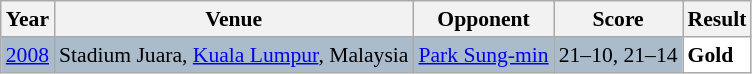<table class="sortable wikitable" style="font-size: 90%;">
<tr>
<th>Year</th>
<th>Venue</th>
<th>Opponent</th>
<th>Score</th>
<th>Result</th>
</tr>
<tr style="background:#AABBCC">
<td align="center"><a href='#'>2008</a></td>
<td align="left">Stadium Juara, <a href='#'>Kuala Lumpur</a>, Malaysia</td>
<td align="left"> <a href='#'>Park Sung-min</a></td>
<td align="left">21–10, 21–14</td>
<td style="text-align:left; background:white"> <strong>Gold</strong></td>
</tr>
</table>
